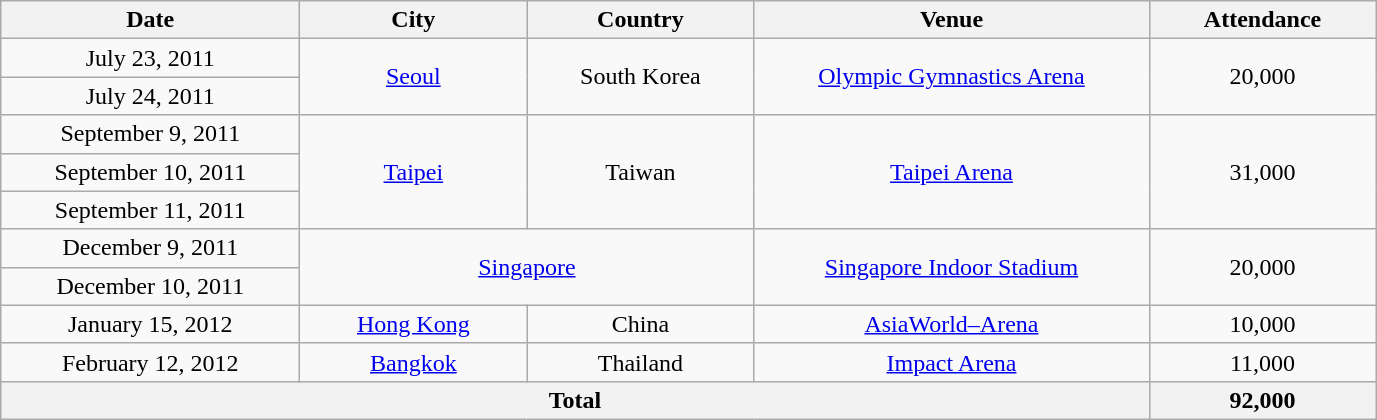<table class="wikitable" style="text-align:center;">
<tr>
<th scope="col" style="width:12em;">Date</th>
<th scope="col" style="width:9em;">City</th>
<th scope="col" style="width:9em;">Country</th>
<th scope="col" style="width:16em;">Venue</th>
<th scope="col" style="width:9em;">Attendance</th>
</tr>
<tr>
<td>July 23, 2011</td>
<td rowspan="2"><a href='#'>Seoul</a></td>
<td rowspan="2">South Korea</td>
<td rowspan="2"><a href='#'>Olympic Gymnastics Arena</a></td>
<td rowspan="2">20,000</td>
</tr>
<tr>
<td>July 24, 2011</td>
</tr>
<tr>
<td>September 9, 2011</td>
<td rowspan="3"><a href='#'>Taipei</a></td>
<td rowspan="3">Taiwan</td>
<td rowspan="3"><a href='#'>Taipei Arena</a></td>
<td rowspan="3">31,000</td>
</tr>
<tr>
<td>September 10, 2011</td>
</tr>
<tr>
<td>September 11, 2011</td>
</tr>
<tr>
<td>December 9, 2011</td>
<td colspan="2" rowspan="2"><a href='#'>Singapore</a></td>
<td rowspan="2"><a href='#'>Singapore Indoor Stadium</a></td>
<td rowspan="2">20,000</td>
</tr>
<tr>
<td>December 10, 2011</td>
</tr>
<tr>
<td>January 15, 2012</td>
<td rowspan="1"><a href='#'>Hong Kong</a></td>
<td>China</td>
<td><a href='#'>AsiaWorld–Arena</a></td>
<td>10,000</td>
</tr>
<tr>
<td>February 12, 2012</td>
<td><a href='#'>Bangkok</a></td>
<td>Thailand</td>
<td><a href='#'>Impact Arena</a></td>
<td>11,000</td>
</tr>
<tr>
<th colspan="4">Total</th>
<th>92,000</th>
</tr>
</table>
